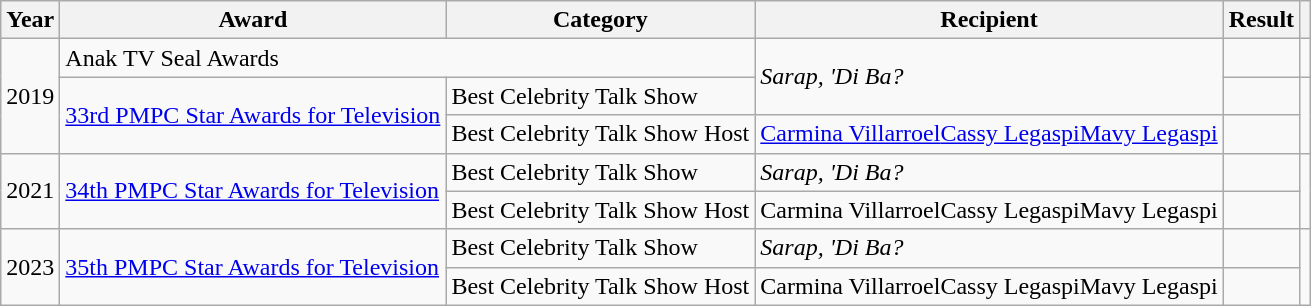<table class="wikitable">
<tr>
<th>Year</th>
<th>Award</th>
<th>Category</th>
<th>Recipient</th>
<th>Result</th>
<th></th>
</tr>
<tr>
<td rowspan=3>2019</td>
<td colspan=2>Anak TV Seal Awards</td>
<td rowspan=2><em>Sarap, 'Di Ba?</em></td>
<td></td>
<td></td>
</tr>
<tr>
<td rowspan=2><a href='#'>33rd PMPC Star Awards for Television</a></td>
<td>Best Celebrity Talk Show</td>
<td></td>
<td rowspan=2></td>
</tr>
<tr>
<td>Best Celebrity Talk Show Host</td>
<td><a href='#'>Carmina Villarroel</a><a href='#'>Cassy Legaspi</a><a href='#'>Mavy Legaspi</a></td>
<td></td>
</tr>
<tr>
<td rowspan=2>2021</td>
<td rowspan=2><a href='#'>34th PMPC Star Awards for Television</a></td>
<td>Best Celebrity Talk Show</td>
<td><em>Sarap, 'Di Ba?</em></td>
<td></td>
<td rowspan=2></td>
</tr>
<tr>
<td>Best Celebrity Talk Show Host</td>
<td>Carmina VillarroelCassy LegaspiMavy Legaspi</td>
<td></td>
</tr>
<tr>
<td rowspan=2>2023</td>
<td rowspan=2><a href='#'>35th PMPC Star Awards for Television</a></td>
<td>Best Celebrity Talk Show</td>
<td><em>Sarap, 'Di Ba?</em></td>
<td></td>
<td rowspan=2></td>
</tr>
<tr>
<td>Best Celebrity Talk Show Host</td>
<td>Carmina VillarroelCassy LegaspiMavy Legaspi</td>
<td></td>
</tr>
</table>
